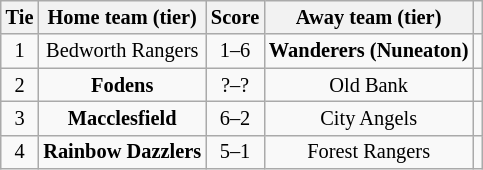<table class="wikitable" style="text-align:center; font-size:85%">
<tr>
<th>Tie</th>
<th>Home team (tier)</th>
<th>Score</th>
<th>Away team (tier)</th>
<th></th>
</tr>
<tr>
<td align="center">1</td>
<td>Bedworth Rangers</td>
<td align="center">1–6</td>
<td><strong>Wanderers (Nuneaton)</strong></td>
<td></td>
</tr>
<tr>
<td align="center">2</td>
<td><strong>Fodens</strong></td>
<td align="center">?–?</td>
<td>Old Bank</td>
<td></td>
</tr>
<tr>
<td align="center">3</td>
<td><strong>Macclesfield</strong></td>
<td align="center">6–2</td>
<td>City Angels</td>
<td></td>
</tr>
<tr>
<td align="center">4</td>
<td><strong>Rainbow Dazzlers</strong></td>
<td align="center">5–1</td>
<td>Forest Rangers</td>
<td></td>
</tr>
</table>
